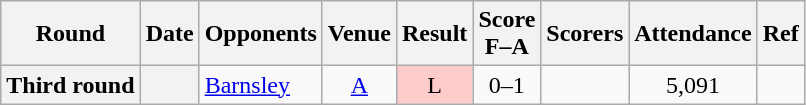<table class="wikitable plainrowheaders" style="text-align:center">
<tr>
<th scope="col">Round</th>
<th scope="col">Date</th>
<th scope="col">Opponents</th>
<th scope="col">Venue</th>
<th scope="col">Result</th>
<th scope="col">Score<br>F–A</th>
<th scope="col" class="unsortable">Scorers</th>
<th scope="col">Attendance</th>
<th scope="col" class="unsortable">Ref</th>
</tr>
<tr>
<th scope="row">Third round</th>
<th scope="row"></th>
<td align="left"><a href='#'>Barnsley</a></td>
<td><a href='#'>A</a></td>
<td style="background-color:#FFCCCC">L</td>
<td>0–1</td>
<td align="left"></td>
<td>5,091</td>
<td></td>
</tr>
</table>
